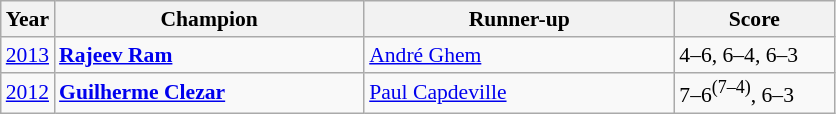<table class="wikitable" style="font-size:90%">
<tr>
<th>Year</th>
<th width="200">Champion</th>
<th width="200">Runner-up</th>
<th width="100">Score</th>
</tr>
<tr>
<td><a href='#'>2013</a></td>
<td> <strong><a href='#'>Rajeev Ram</a></strong></td>
<td> <a href='#'>André Ghem</a></td>
<td>4–6, 6–4, 6–3</td>
</tr>
<tr>
<td><a href='#'>2012</a></td>
<td> <strong><a href='#'>Guilherme Clezar</a></strong></td>
<td> <a href='#'>Paul Capdeville</a></td>
<td>7–6<sup>(7–4)</sup>, 6–3</td>
</tr>
</table>
